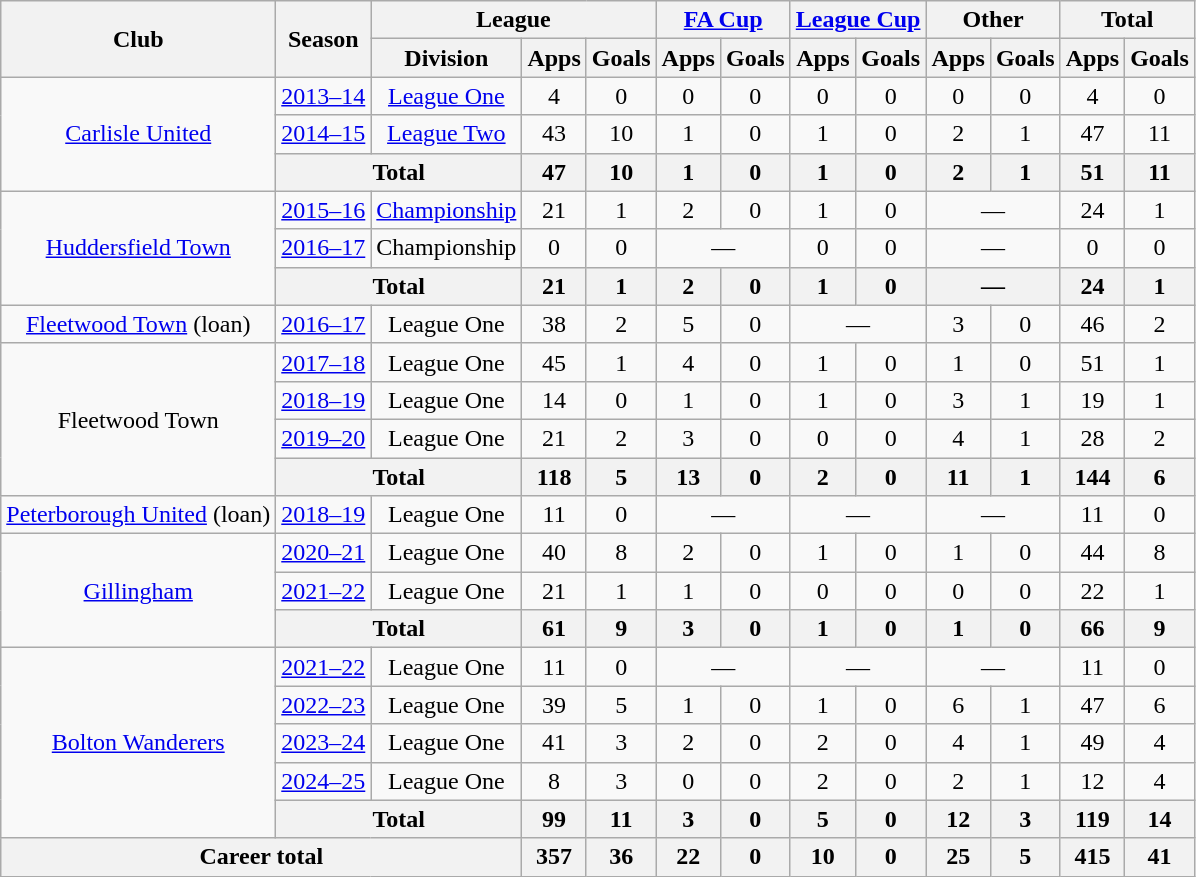<table class=wikitable style=text-align:center>
<tr>
<th rowspan=2>Club</th>
<th rowspan=2>Season</th>
<th colspan=3>League</th>
<th colspan=2><a href='#'>FA Cup</a></th>
<th colspan=2><a href='#'>League Cup</a></th>
<th colspan=2>Other</th>
<th colspan=2>Total</th>
</tr>
<tr>
<th>Division</th>
<th>Apps</th>
<th>Goals</th>
<th>Apps</th>
<th>Goals</th>
<th>Apps</th>
<th>Goals</th>
<th>Apps</th>
<th>Goals</th>
<th>Apps</th>
<th>Goals</th>
</tr>
<tr>
<td rowspan="3"><a href='#'>Carlisle United</a></td>
<td><a href='#'>2013–14</a></td>
<td><a href='#'>League One</a></td>
<td>4</td>
<td>0</td>
<td>0</td>
<td>0</td>
<td>0</td>
<td>0</td>
<td>0</td>
<td>0</td>
<td>4</td>
<td>0</td>
</tr>
<tr>
<td><a href='#'>2014–15</a></td>
<td><a href='#'>League Two</a></td>
<td>43</td>
<td>10</td>
<td>1</td>
<td>0</td>
<td>1</td>
<td>0</td>
<td>2</td>
<td>1</td>
<td>47</td>
<td>11</td>
</tr>
<tr>
<th colspan=2>Total</th>
<th>47</th>
<th>10</th>
<th>1</th>
<th>0</th>
<th>1</th>
<th>0</th>
<th>2</th>
<th>1</th>
<th>51</th>
<th>11</th>
</tr>
<tr>
<td rowspan="3"><a href='#'>Huddersfield Town</a></td>
<td><a href='#'>2015–16</a></td>
<td><a href='#'>Championship</a></td>
<td>21</td>
<td>1</td>
<td>2</td>
<td>0</td>
<td>1</td>
<td>0</td>
<td colspan=2>—</td>
<td>24</td>
<td>1</td>
</tr>
<tr>
<td><a href='#'>2016–17</a></td>
<td>Championship</td>
<td>0</td>
<td>0</td>
<td colspan=2>—</td>
<td>0</td>
<td>0</td>
<td colspan=2>—</td>
<td>0</td>
<td>0</td>
</tr>
<tr>
<th colspan=2>Total</th>
<th>21</th>
<th>1</th>
<th>2</th>
<th>0</th>
<th>1</th>
<th>0</th>
<th colspan=2>—</th>
<th>24</th>
<th>1</th>
</tr>
<tr>
<td><a href='#'>Fleetwood Town</a> (loan)</td>
<td><a href='#'>2016–17</a></td>
<td>League One</td>
<td>38</td>
<td>2</td>
<td>5</td>
<td>0</td>
<td colspan=2>—</td>
<td>3</td>
<td>0</td>
<td>46</td>
<td>2</td>
</tr>
<tr>
<td rowspan="4">Fleetwood Town</td>
<td><a href='#'>2017–18</a></td>
<td>League One</td>
<td>45</td>
<td>1</td>
<td>4</td>
<td>0</td>
<td>1</td>
<td>0</td>
<td>1</td>
<td>0</td>
<td>51</td>
<td>1</td>
</tr>
<tr>
<td><a href='#'>2018–19</a></td>
<td>League One</td>
<td>14</td>
<td>0</td>
<td>1</td>
<td>0</td>
<td>1</td>
<td>0</td>
<td>3</td>
<td>1</td>
<td>19</td>
<td>1</td>
</tr>
<tr>
<td><a href='#'>2019–20</a></td>
<td>League One</td>
<td>21</td>
<td>2</td>
<td>3</td>
<td>0</td>
<td>0</td>
<td>0</td>
<td>4</td>
<td>1</td>
<td>28</td>
<td>2</td>
</tr>
<tr>
<th colspan=2>Total</th>
<th>118</th>
<th>5</th>
<th>13</th>
<th>0</th>
<th>2</th>
<th>0</th>
<th>11</th>
<th>1</th>
<th>144</th>
<th>6</th>
</tr>
<tr>
<td><a href='#'>Peterborough United</a> (loan)</td>
<td><a href='#'>2018–19</a></td>
<td>League One</td>
<td>11</td>
<td>0</td>
<td colspan=2>—</td>
<td colspan=2>—</td>
<td colspan=2>—</td>
<td>11</td>
<td>0</td>
</tr>
<tr>
<td rowspan="3"><a href='#'>Gillingham</a></td>
<td><a href='#'>2020–21</a></td>
<td>League One</td>
<td>40</td>
<td>8</td>
<td>2</td>
<td>0</td>
<td>1</td>
<td>0</td>
<td>1</td>
<td>0</td>
<td>44</td>
<td>8</td>
</tr>
<tr>
<td><a href='#'>2021–22</a></td>
<td>League One</td>
<td>21</td>
<td>1</td>
<td>1</td>
<td>0</td>
<td>0</td>
<td>0</td>
<td>0</td>
<td>0</td>
<td>22</td>
<td>1</td>
</tr>
<tr>
<th colspan=2>Total</th>
<th>61</th>
<th>9</th>
<th>3</th>
<th>0</th>
<th>1</th>
<th>0</th>
<th>1</th>
<th>0</th>
<th>66</th>
<th>9</th>
</tr>
<tr>
<td rowspan="5"><a href='#'>Bolton Wanderers</a></td>
<td><a href='#'>2021–22</a></td>
<td>League One</td>
<td>11</td>
<td>0</td>
<td colspan=2>—</td>
<td colspan=2>—</td>
<td colspan=2>—</td>
<td>11</td>
<td>0</td>
</tr>
<tr>
<td><a href='#'>2022–23</a></td>
<td>League One</td>
<td>39</td>
<td>5</td>
<td>1</td>
<td>0</td>
<td>1</td>
<td>0</td>
<td>6</td>
<td>1</td>
<td>47</td>
<td>6</td>
</tr>
<tr>
<td><a href='#'>2023–24</a></td>
<td>League One</td>
<td>41</td>
<td>3</td>
<td>2</td>
<td>0</td>
<td>2</td>
<td>0</td>
<td>4</td>
<td>1</td>
<td>49</td>
<td>4</td>
</tr>
<tr>
<td><a href='#'>2024–25</a></td>
<td>League One</td>
<td>8</td>
<td>3</td>
<td>0</td>
<td>0</td>
<td>2</td>
<td>0</td>
<td>2</td>
<td>1</td>
<td>12</td>
<td>4</td>
</tr>
<tr>
<th colspan="2">Total</th>
<th>99</th>
<th>11</th>
<th>3</th>
<th>0</th>
<th>5</th>
<th>0</th>
<th>12</th>
<th>3</th>
<th>119</th>
<th>14</th>
</tr>
<tr>
<th colspan="3">Career total</th>
<th>357</th>
<th>36</th>
<th>22</th>
<th>0</th>
<th>10</th>
<th>0</th>
<th>25</th>
<th>5</th>
<th>415</th>
<th>41</th>
</tr>
</table>
